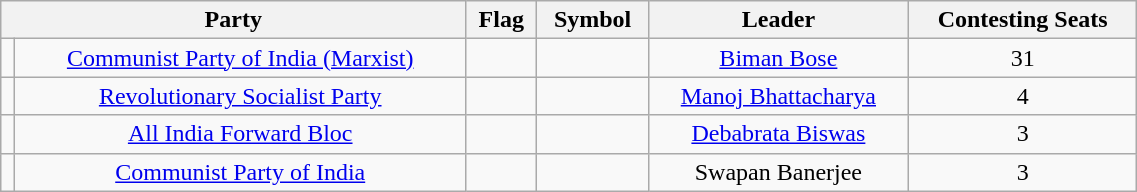<table class="wikitable" width="60%" style="text-align:center">
<tr>
<th colspan="2">Party</th>
<th>Flag</th>
<th>Symbol</th>
<th>Leader</th>
<th>Contesting Seats</th>
</tr>
<tr>
<td></td>
<td><a href='#'>Communist Party of India (Marxist)</a></td>
<td></td>
<td></td>
<td><a href='#'>Biman Bose</a></td>
<td>31</td>
</tr>
<tr>
<td></td>
<td><a href='#'>Revolutionary Socialist Party</a></td>
<td></td>
<td></td>
<td><a href='#'>Manoj Bhattacharya</a></td>
<td>4</td>
</tr>
<tr>
<td></td>
<td><a href='#'>All India Forward Bloc</a></td>
<td></td>
<td></td>
<td><a href='#'>Debabrata Biswas</a></td>
<td>3</td>
</tr>
<tr>
<td></td>
<td><a href='#'>Communist Party of India</a></td>
<td></td>
<td></td>
<td>Swapan Banerjee</td>
<td>3</td>
</tr>
</table>
